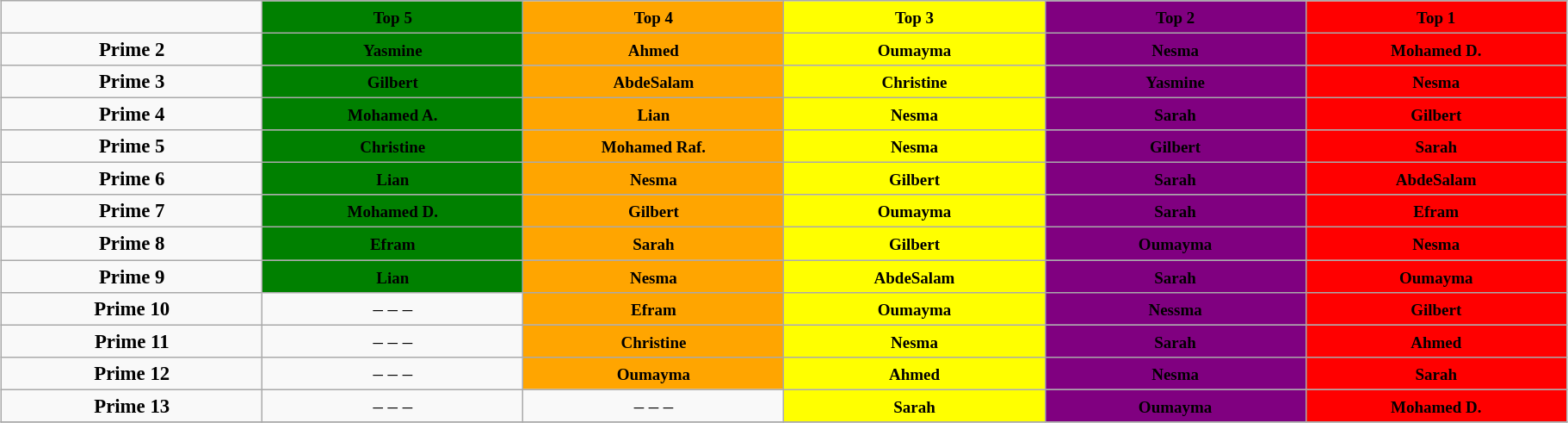<table class="wikitable" style="font-size:95%; text-align:center; width: 96%; margin-left: auto;table-layout:fixed; margin-right: auto;">
<tr>
<td></td>
<td style="background: green"><small><strong>Top 5</strong></small></td>
<td style="background: orange"><small> <strong>Top 4</strong></small></td>
<td style="background: yellow"><small><strong>Top 3</strong></small></td>
<td style="background: purple"><small><strong>Top 2</strong></small></td>
<td style="background: red"><small><strong>Top 1</strong></small></td>
</tr>
<tr>
<td><strong>Prime 2</strong></td>
<td style="background: green"><small><strong>Yasmine</strong></small></td>
<td style="background: orange"><small><strong>Ahmed</strong></small></td>
<td style="background: yellow"><small><strong>Oumayma</strong></small></td>
<td style="background: purple"><small><strong>Nesma</strong></small></td>
<td style="background: red"><small><strong>Mohamed D.</strong></small></td>
</tr>
<tr>
<td><strong>Prime 3</strong></td>
<td style="background: green"><small><strong>Gilbert</strong></small></td>
<td style="background: orange"><small><strong>AbdeSalam</strong></small></td>
<td style="background: yellow"><small><strong>Christine</strong></small></td>
<td style="background: purple"><small><strong>Yasmine</strong></small></td>
<td style="background: red"><small><strong>Nesma</strong></small></td>
</tr>
<tr>
<td><strong>Prime 4</strong></td>
<td style="background: green"><small><strong>Mohamed A.</strong></small></td>
<td style="background: orange"><small><strong>Lian</strong></small></td>
<td style="background: yellow"><small><strong>Nesma</strong></small></td>
<td style="background: purple"><small><strong>Sarah</strong></small></td>
<td style="background: red"><small><strong>Gilbert</strong></small></td>
</tr>
<tr>
<td><strong>Prime 5</strong></td>
<td style="background: green"><small><strong>Christine</strong></small></td>
<td style="background: orange"><small><strong>Mohamed Raf.</strong></small></td>
<td style="background: yellow"><small><strong>Nesma</strong></small></td>
<td style="background: purple"><small><strong>Gilbert</strong></small></td>
<td style="background: red"><small><strong>Sarah</strong></small></td>
</tr>
<tr>
<td><strong>Prime 6</strong></td>
<td style="background: green"><small><strong>Lian</strong></small></td>
<td style="background: orange"><small><strong>Nesma</strong></small></td>
<td style="background: yellow"><small><strong>Gilbert</strong></small></td>
<td style="background: purple"><small><strong>Sarah</strong></small></td>
<td style="background: red"><small><strong>AbdeSalam</strong></small></td>
</tr>
<tr>
<td><strong>Prime 7</strong></td>
<td style="background: green"><small><strong>Mohamed D.</strong></small></td>
<td style="background: orange"><small><strong>Gilbert</strong></small></td>
<td style="background: yellow"><small><strong>Oumayma</strong></small></td>
<td style="background: purple"><small><strong>Sarah</strong></small></td>
<td style="background: red"><small><strong>Efram</strong></small></td>
</tr>
<tr>
<td><strong>Prime 8</strong></td>
<td style="background: green"><small><strong>Efram</strong></small></td>
<td style="background: orange"><small><strong>Sarah</strong></small></td>
<td style="background: yellow"><small><strong>Gilbert</strong></small></td>
<td style="background: purple"><small><strong>Oumayma</strong></small></td>
<td style="background: red"><small><strong>Nesma</strong></small></td>
</tr>
<tr>
<td><strong>Prime 9</strong></td>
<td style="background: green"><small><strong>Lian</strong></small></td>
<td style="background: orange"><small><strong>Nesma</strong></small></td>
<td style="background: yellow"><small><strong>AbdeSalam</strong></small></td>
<td style="background: purple"><small><strong>Sarah</strong></small></td>
<td style="background: red"><small><strong>Oumayma</strong></small></td>
</tr>
<tr>
<td><strong>Prime 10</strong></td>
<td>–  –  –</td>
<td style="background: orange"><small><strong>Efram</strong></small></td>
<td style="background: yellow"><small><strong>Oumayma</strong></small></td>
<td style="background: purple"><small><strong>Nessma</strong></small></td>
<td style="background: red"><small><strong>Gilbert</strong></small></td>
</tr>
<tr>
<td><strong>Prime 11</strong></td>
<td>–  –  –</td>
<td style="background: orange"><small><strong>Christine</strong></small></td>
<td style="background: yellow"><small><strong>Nesma</strong></small></td>
<td style="background: purple"><small><strong>Sarah</strong></small></td>
<td style="background: red"><small><strong>Ahmed</strong></small></td>
</tr>
<tr>
<td><strong>Prime 12</strong></td>
<td>–  –  –</td>
<td style="background: orange"><small><strong>Oumayma</strong></small></td>
<td style="background: yellow"><small><strong>Ahmed</strong></small></td>
<td style="background: purple"><small><strong>Nesma</strong></small></td>
<td style="background: red"><small><strong>Sarah</strong></small></td>
</tr>
<tr>
<td><strong>Prime 13</strong></td>
<td>–  –  –</td>
<td>–  –  –</td>
<td style="background: yellow"><small><strong>Sarah</strong></small></td>
<td style="background: purple"><small><strong>Oumayma</strong></small></td>
<td style="background: red"><small><strong>Mohamed D.</strong></small></td>
</tr>
<tr>
</tr>
</table>
